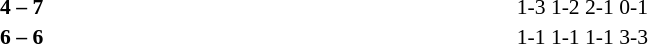<table width=100% cellspacing=1>
<tr>
<th width=20%></th>
<th width=12%></th>
<th width=20%></th>
<th width=33%></th>
<td></td>
</tr>
<tr style=font-size:90%>
<td align=right></td>
<td align=center><strong>4 – 7</strong></td>
<td><strong></strong></td>
<td>1-3 1-2 2-1 0-1</td>
<td></td>
</tr>
<tr style=font-size:90%>
<td align=right><strong></strong></td>
<td align=center><strong>6 – 6</strong></td>
<td><strong></strong></td>
<td>1-1 1-1 1-1 3-3</td>
</tr>
</table>
